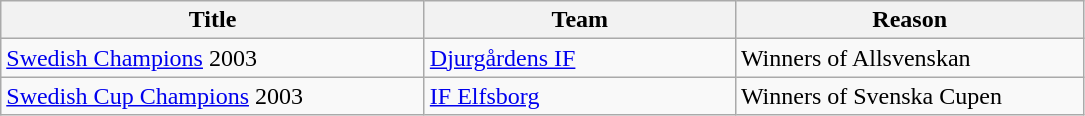<table class="wikitable" style="text-align: left;">
<tr>
<th style="width: 275px;">Title</th>
<th style="width: 200px;">Team</th>
<th style="width: 225px;">Reason</th>
</tr>
<tr>
<td><a href='#'>Swedish Champions</a> 2003</td>
<td><a href='#'>Djurgårdens IF</a></td>
<td>Winners of Allsvenskan</td>
</tr>
<tr>
<td><a href='#'>Swedish Cup Champions</a> 2003</td>
<td><a href='#'>IF Elfsborg</a></td>
<td>Winners of Svenska Cupen</td>
</tr>
</table>
